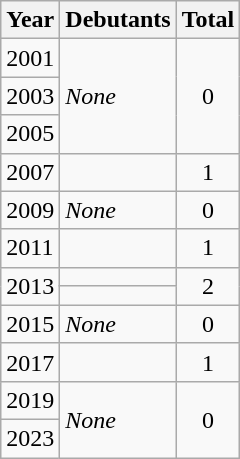<table class="wikitable">
<tr>
<th>Year</th>
<th>Debutants</th>
<th>Total</th>
</tr>
<tr>
<td>2001</td>
<td rowspan=3><em>None</em></td>
<td rowspan=3 align=center>0</td>
</tr>
<tr>
<td>2003</td>
</tr>
<tr>
<td>2005</td>
</tr>
<tr>
<td>2007</td>
<td></td>
<td align=center>1</td>
</tr>
<tr>
<td>2009</td>
<td><em>None</em></td>
<td align=center>0</td>
</tr>
<tr>
<td rowspan=1>2011</td>
<td></td>
<td align=center>1</td>
</tr>
<tr>
<td rowspan=2>2013</td>
<td></td>
<td rowspan=2 align=center>2</td>
</tr>
<tr>
<td></td>
</tr>
<tr>
<td>2015</td>
<td><em>None</em></td>
<td align=center>0</td>
</tr>
<tr>
<td>2017</td>
<td></td>
<td align=center>1</td>
</tr>
<tr>
<td>2019</td>
<td rowspan=2><em>None</em></td>
<td rowspan=2 align=center>0</td>
</tr>
<tr>
<td>2023</td>
</tr>
</table>
